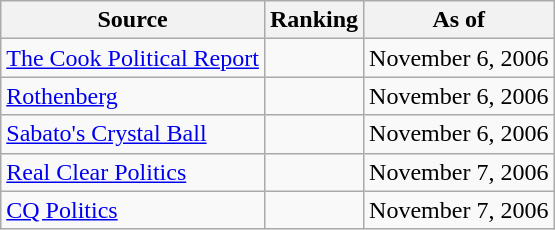<table class="wikitable" style="text-align:center">
<tr>
<th>Source</th>
<th>Ranking</th>
<th>As of</th>
</tr>
<tr>
<td align=left><a href='#'>The Cook Political Report</a></td>
<td></td>
<td>November 6, 2006</td>
</tr>
<tr>
<td align=left><a href='#'>Rothenberg</a></td>
<td></td>
<td>November 6, 2006</td>
</tr>
<tr>
<td align=left><a href='#'>Sabato's Crystal Ball</a></td>
<td></td>
<td>November 6, 2006</td>
</tr>
<tr>
<td align=left><a href='#'>Real Clear Politics</a></td>
<td></td>
<td>November 7, 2006</td>
</tr>
<tr>
<td align=left><a href='#'>CQ Politics</a></td>
<td></td>
<td>November 7, 2006</td>
</tr>
</table>
